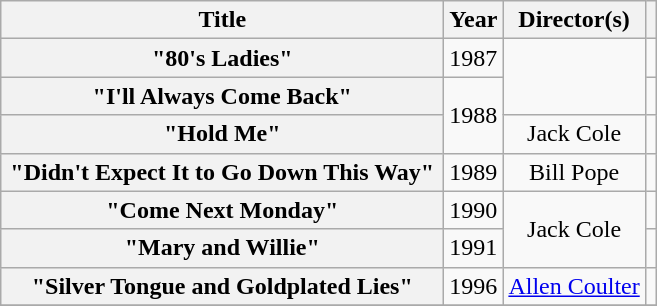<table class="wikitable plainrowheaders" style="text-align:center;" border="1">
<tr>
<th scope="col" style="width:18em;">Title</th>
<th scope="col">Year</th>
<th scope="col">Director(s)</th>
<th></th>
</tr>
<tr>
<th scope="row">"80's Ladies"</th>
<td>1987</td>
<td rowspan="2"></td>
<td></td>
</tr>
<tr>
<th scope="row">"I'll Always Come Back"</th>
<td rowspan="2">1988</td>
<td></td>
</tr>
<tr>
<th scope="row">"Hold Me"</th>
<td>Jack Cole</td>
<td></td>
</tr>
<tr>
<th scope="row">"Didn't Expect It to Go Down This Way"</th>
<td>1989</td>
<td>Bill Pope</td>
<td></td>
</tr>
<tr>
<th scope="row">"Come Next Monday"</th>
<td>1990</td>
<td rowspan="2">Jack Cole</td>
<td></td>
</tr>
<tr>
<th scope="row">"Mary and Willie"</th>
<td>1991</td>
<td></td>
</tr>
<tr>
<th scope="row">"Silver Tongue and Goldplated Lies"</th>
<td>1996</td>
<td><a href='#'>Allen Coulter</a></td>
<td></td>
</tr>
<tr>
</tr>
</table>
